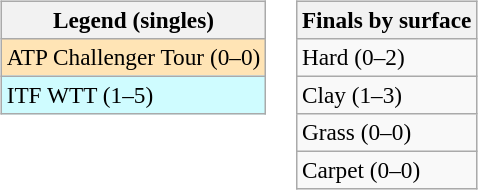<table>
<tr valign=top>
<td><br><table class=wikitable style=font-size:97%>
<tr>
<th>Legend (singles)</th>
</tr>
<tr bgcolor=moccasin>
<td>ATP Challenger Tour (0–0)</td>
</tr>
<tr bgcolor=#cffcff>
<td>ITF WTT (1–5)</td>
</tr>
</table>
</td>
<td><br><table class=wikitable style=font-size:97%>
<tr>
<th>Finals by surface</th>
</tr>
<tr>
<td>Hard (0–2)</td>
</tr>
<tr>
<td>Clay (1–3)</td>
</tr>
<tr>
<td>Grass (0–0)</td>
</tr>
<tr>
<td>Carpet (0–0)</td>
</tr>
</table>
</td>
</tr>
</table>
